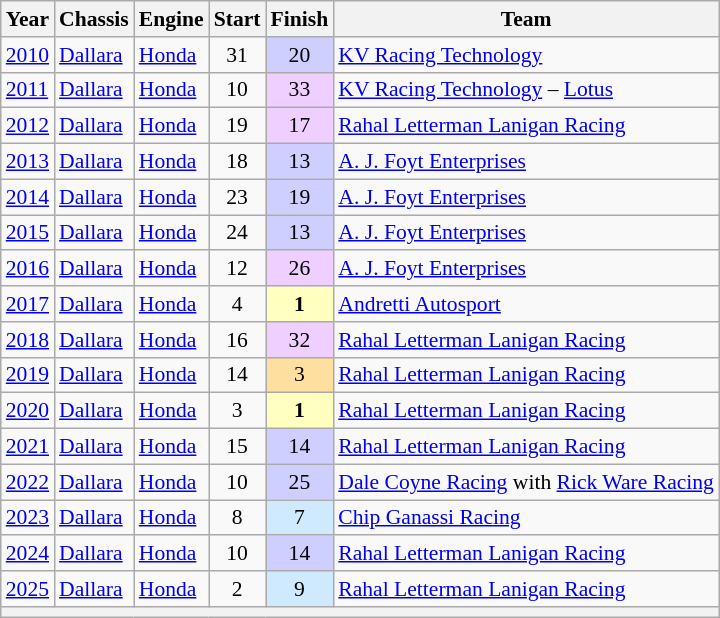<table class="wikitable" style="font-size: 90%;">
<tr>
<th>Year</th>
<th>Chassis</th>
<th>Engine</th>
<th>Start</th>
<th>Finish</th>
<th>Team</th>
</tr>
<tr>
<td><a href='#'>2010</a></td>
<td><a href='#'>Dallara</a></td>
<td><a href='#'>Honda</a></td>
<td align=center>31</td>
<td align=center style="background:#CFCFFF;">20</td>
<td nowrap><a href='#'>KV Racing Technology</a></td>
</tr>
<tr>
<td><a href='#'>2011</a></td>
<td><a href='#'>Dallara</a></td>
<td><a href='#'>Honda</a></td>
<td align=center>10</td>
<td align=center style="background:#EFCFFF;">33</td>
<td nowrap><a href='#'>KV Racing Technology</a> – <a href='#'>Lotus</a></td>
</tr>
<tr>
<td><a href='#'>2012</a></td>
<td><a href='#'>Dallara</a></td>
<td><a href='#'>Honda</a></td>
<td align=center>19</td>
<td align=center style="background:#EFCFFF;">17</td>
<td nowrap><a href='#'>Rahal Letterman Lanigan Racing</a></td>
</tr>
<tr>
<td><a href='#'>2013</a></td>
<td><a href='#'>Dallara</a></td>
<td><a href='#'>Honda</a></td>
<td align=center>18</td>
<td align=center style="background:#CFCFFF;">13</td>
<td><a href='#'>A. J. Foyt Enterprises</a></td>
</tr>
<tr>
<td><a href='#'>2014</a></td>
<td><a href='#'>Dallara</a></td>
<td><a href='#'>Honda</a></td>
<td align=center>23</td>
<td align=center style="background:#CFCFFF;">19</td>
<td><a href='#'>A. J. Foyt Enterprises</a></td>
</tr>
<tr>
<td><a href='#'>2015</a></td>
<td><a href='#'>Dallara</a></td>
<td><a href='#'>Honda</a></td>
<td align=center>24</td>
<td align=center style="background:#CFCFFF;">13</td>
<td><a href='#'>A. J. Foyt Enterprises</a></td>
</tr>
<tr>
<td><a href='#'>2016</a></td>
<td><a href='#'>Dallara</a></td>
<td><a href='#'>Honda</a></td>
<td align=center>12</td>
<td align=center style="background:#EFCFFF;">26</td>
<td><a href='#'>A. J. Foyt Enterprises</a></td>
</tr>
<tr>
<td><a href='#'>2017</a></td>
<td><a href='#'>Dallara</a></td>
<td><a href='#'>Honda</a></td>
<td align=center>4</td>
<td align=center style="background:#FFFFBF;"><strong>1</strong></td>
<td><a href='#'>Andretti Autosport</a></td>
</tr>
<tr>
<td><a href='#'>2018</a></td>
<td><a href='#'>Dallara</a></td>
<td><a href='#'>Honda</a></td>
<td align=center>16</td>
<td align=center style="background:#EFCFFF;">32</td>
<td><a href='#'>Rahal Letterman Lanigan Racing</a></td>
</tr>
<tr>
<td><a href='#'>2019</a></td>
<td><a href='#'>Dallara</a></td>
<td><a href='#'>Honda</a></td>
<td align=center>14</td>
<td align=center style="background:#FFDF9F;">3</td>
<td nowrap><a href='#'>Rahal Letterman Lanigan Racing</a></td>
</tr>
<tr>
<td><a href='#'>2020</a></td>
<td><a href='#'>Dallara</a></td>
<td><a href='#'>Honda</a></td>
<td align=center>3</td>
<td align=center style="background:#FFFFBF;"><strong>1</strong></td>
<td><a href='#'>Rahal Letterman Lanigan Racing</a></td>
</tr>
<tr>
<td><a href='#'>2021</a></td>
<td><a href='#'>Dallara</a></td>
<td><a href='#'>Honda</a></td>
<td align=center>15</td>
<td align=center style="background:#CFCFFF;">14</td>
<td><a href='#'>Rahal Letterman Lanigan Racing</a></td>
</tr>
<tr>
<td><a href='#'>2022</a></td>
<td><a href='#'>Dallara</a></td>
<td><a href='#'>Honda</a></td>
<td align=center>10</td>
<td align=center style="background:#CFCFFF;">25</td>
<td nowrap><a href='#'>Dale Coyne Racing</a> with <a href='#'>Rick Ware Racing</a></td>
</tr>
<tr>
<td><a href='#'>2023</a></td>
<td><a href='#'>Dallara</a></td>
<td><a href='#'>Honda</a></td>
<td align=center>8</td>
<td align=center style="background:#CFEAFF;">7</td>
<td><a href='#'>Chip Ganassi Racing</a></td>
</tr>
<tr>
<td><a href='#'>2024</a></td>
<td><a href='#'>Dallara</a></td>
<td><a href='#'>Honda</a></td>
<td align=center>10</td>
<td align=center style="background:#cfcfff;">14</td>
<td><a href='#'>Rahal Letterman Lanigan Racing</a></td>
</tr>
<tr>
<td><a href='#'>2025</a></td>
<td><a href='#'>Dallara</a></td>
<td><a href='#'>Honda</a></td>
<td align=center>2</td>
<td align=center style="background:#CFEAFF;">9</td>
<td><a href='#'>Rahal Letterman Lanigan Racing</a></td>
</tr>
<tr>
<th colspan="25"></th>
</tr>
</table>
